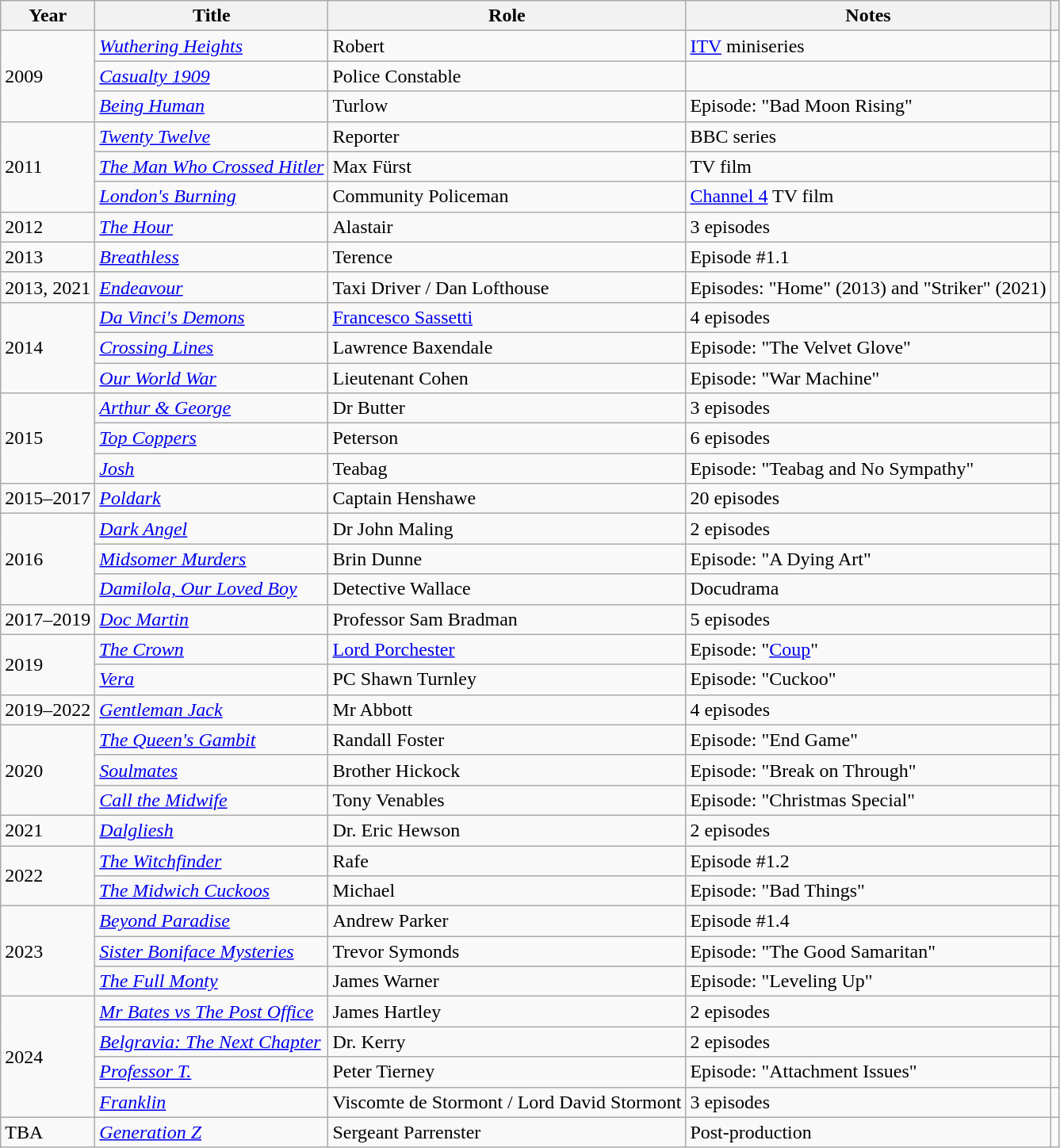<table class="wikitable sortable">
<tr>
<th>Year</th>
<th>Title</th>
<th>Role</th>
<th class="unsortable">Notes</th>
<th class="unsortable"></th>
</tr>
<tr>
<td rowspan="3">2009</td>
<td><a href='#'><em>Wuthering Heights</em></a></td>
<td>Robert</td>
<td><a href='#'>ITV</a> miniseries</td>
<td></td>
</tr>
<tr>
<td><a href='#'><em>Casualty 1909</em></a></td>
<td>Police Constable</td>
<td></td>
<td></td>
</tr>
<tr>
<td><a href='#'><em>Being Human</em></a></td>
<td>Turlow</td>
<td>Episode: "Bad Moon Rising"</td>
<td></td>
</tr>
<tr>
<td rowspan="3">2011</td>
<td><em><a href='#'>Twenty Twelve</a></em></td>
<td>Reporter</td>
<td>BBC series</td>
<td></td>
</tr>
<tr>
<td><em><a href='#'>The Man Who Crossed Hitler</a></em></td>
<td>Max Fürst</td>
<td>TV film</td>
<td></td>
</tr>
<tr>
<td><a href='#'><em>London's Burning</em></a></td>
<td>Community Policeman</td>
<td><a href='#'>Channel 4</a> TV film</td>
<td></td>
</tr>
<tr>
<td>2012</td>
<td><em><a href='#'>The Hour</a></em></td>
<td>Alastair</td>
<td>3 episodes</td>
<td></td>
</tr>
<tr>
<td>2013</td>
<td><a href='#'><em>Breathless</em></a></td>
<td>Terence</td>
<td>Episode #1.1</td>
<td></td>
</tr>
<tr>
<td>2013, 2021</td>
<td><a href='#'><em>Endeavour</em></a></td>
<td>Taxi Driver / Dan Lofthouse</td>
<td>Episodes: "Home" (2013) and "Striker" (2021)</td>
<td></td>
</tr>
<tr>
<td rowspan="3">2014</td>
<td><em><a href='#'>Da Vinci's Demons</a></em></td>
<td><a href='#'>Francesco Sassetti</a></td>
<td>4 episodes</td>
<td></td>
</tr>
<tr>
<td><em><a href='#'>Crossing Lines</a></em></td>
<td>Lawrence Baxendale</td>
<td>Episode: "The Velvet Glove"</td>
<td></td>
</tr>
<tr>
<td><em><a href='#'>Our World War</a></em></td>
<td>Lieutenant Cohen</td>
<td>Episode: "War Machine"</td>
<td></td>
</tr>
<tr>
<td rowspan="3">2015</td>
<td><em><a href='#'>Arthur & George</a></em></td>
<td>Dr Butter</td>
<td>3 episodes</td>
<td></td>
</tr>
<tr>
<td><em><a href='#'>Top Coppers</a></em></td>
<td>Peterson</td>
<td>6 episodes</td>
<td></td>
</tr>
<tr>
<td><em><a href='#'>Josh</a></em></td>
<td>Teabag</td>
<td>Episode: "Teabag and No Sympathy"</td>
<td></td>
</tr>
<tr>
<td>2015–2017</td>
<td><em><a href='#'>Poldark</a></em></td>
<td>Captain Henshawe</td>
<td>20 episodes</td>
<td></td>
</tr>
<tr>
<td rowspan="3">2016</td>
<td><em><a href='#'>Dark Angel</a></em></td>
<td>Dr John Maling</td>
<td>2 episodes</td>
<td></td>
</tr>
<tr>
<td><em><a href='#'>Midsomer Murders</a></em></td>
<td>Brin Dunne</td>
<td>Episode: "A Dying Art"</td>
<td></td>
</tr>
<tr>
<td><em><a href='#'>Damilola, Our Loved Boy</a></em></td>
<td>Detective Wallace</td>
<td>Docudrama</td>
<td></td>
</tr>
<tr>
<td>2017–2019</td>
<td><em><a href='#'>Doc Martin</a></em></td>
<td>Professor Sam Bradman</td>
<td>5 episodes</td>
<td></td>
</tr>
<tr>
<td rowspan="2">2019</td>
<td><em><a href='#'>The Crown</a></em></td>
<td><a href='#'>Lord Porchester</a></td>
<td>Episode: "<a href='#'>Coup</a>"</td>
<td></td>
</tr>
<tr>
<td><em><a href='#'>Vera</a></em></td>
<td>PC Shawn Turnley</td>
<td>Episode: "Cuckoo"</td>
<td></td>
</tr>
<tr>
<td>2019–2022</td>
<td><em><a href='#'>Gentleman Jack</a></em></td>
<td>Mr Abbott</td>
<td>4 episodes</td>
<td></td>
</tr>
<tr>
<td rowspan="3">2020</td>
<td><em><a href='#'>The Queen's Gambit</a></em></td>
<td>Randall Foster</td>
<td>Episode: "End Game"</td>
<td></td>
</tr>
<tr>
<td><em><a href='#'>Soulmates</a></em></td>
<td>Brother Hickock</td>
<td>Episode: "Break on Through"</td>
<td></td>
</tr>
<tr>
<td><em><a href='#'>Call the Midwife</a></em></td>
<td>Tony Venables</td>
<td>Episode: "Christmas Special"</td>
<td></td>
</tr>
<tr>
<td>2021</td>
<td><em><a href='#'>Dalgliesh</a></em></td>
<td>Dr. Eric Hewson</td>
<td>2 episodes</td>
<td></td>
</tr>
<tr>
<td rowspan="2">2022</td>
<td><em><a href='#'>The Witchfinder</a></em></td>
<td>Rafe</td>
<td>Episode #1.2</td>
</tr>
<tr>
<td><em><a href='#'>The Midwich Cuckoos</a></em></td>
<td>Michael</td>
<td>Episode: "Bad Things"</td>
<td></td>
</tr>
<tr>
<td rowspan="3">2023</td>
<td><em><a href='#'>Beyond Paradise</a></em></td>
<td>Andrew Parker</td>
<td>Episode #1.4</td>
<td></td>
</tr>
<tr>
<td><em><a href='#'>Sister Boniface Mysteries</a></em></td>
<td>Trevor Symonds</td>
<td>Episode: "The Good Samaritan"</td>
<td></td>
</tr>
<tr>
<td><em><a href='#'>The Full Monty</a></em></td>
<td>James Warner</td>
<td>Episode: "Leveling Up"</td>
<td></td>
</tr>
<tr>
<td rowspan="4">2024</td>
<td><em><a href='#'>Mr Bates vs The Post Office</a></em></td>
<td>James Hartley</td>
<td>2 episodes</td>
<td></td>
</tr>
<tr>
<td><em><a href='#'>Belgravia: The Next Chapter</a></em></td>
<td>Dr. Kerry</td>
<td>2 episodes</td>
<td></td>
</tr>
<tr>
<td><em><a href='#'>Professor T.</a></em></td>
<td>Peter Tierney</td>
<td>Episode: "Attachment Issues"</td>
<td></td>
</tr>
<tr>
<td><em><a href='#'>Franklin</a></em></td>
<td>Viscomte de Stormont / Lord David Stormont</td>
<td>3 episodes</td>
<td></td>
</tr>
<tr>
<td>TBA</td>
<td><em><a href='#'>Generation Z</a></em></td>
<td>Sergeant Parrenster</td>
<td>Post-production</td>
<td></td>
</tr>
</table>
